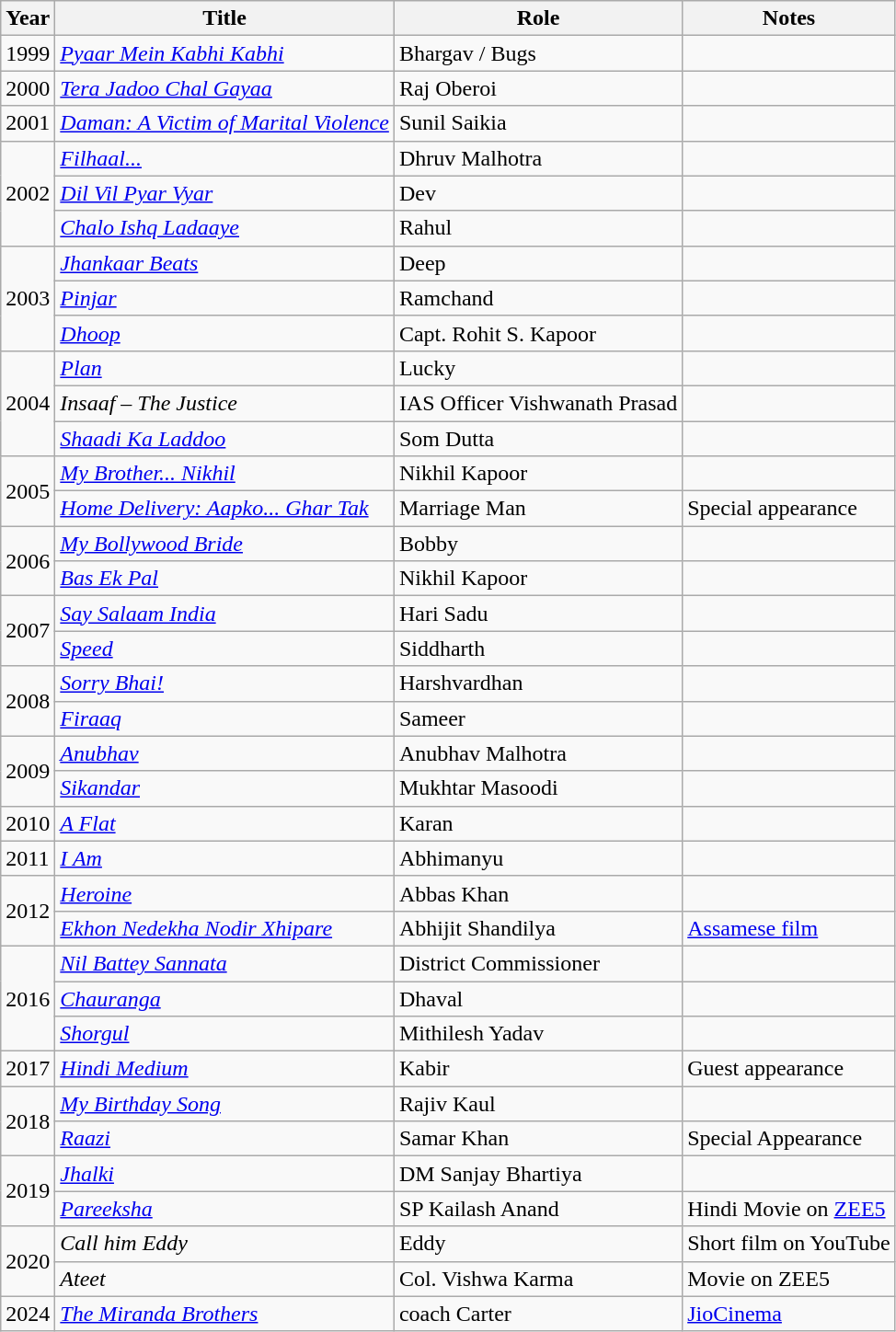<table class="wikitable sortable">
<tr>
<th scope="col">Year</th>
<th scope="col">Title</th>
<th scope="col">Role</th>
<th scope="col" class="unsortable">Notes</th>
</tr>
<tr>
<td>1999</td>
<td><em><a href='#'>Pyaar Mein Kabhi Kabhi</a></em></td>
<td>Bhargav / Bugs</td>
<td></td>
</tr>
<tr>
<td>2000</td>
<td><em><a href='#'>Tera Jadoo Chal Gayaa</a></em></td>
<td>Raj Oberoi</td>
<td></td>
</tr>
<tr>
<td>2001</td>
<td><em><a href='#'>Daman: A Victim of Marital Violence</a></em></td>
<td>Sunil Saikia</td>
<td></td>
</tr>
<tr>
<td rowspan="3">2002</td>
<td><em><a href='#'>Filhaal...</a></em></td>
<td>Dhruv Malhotra</td>
<td></td>
</tr>
<tr>
<td><em><a href='#'>Dil Vil Pyar Vyar</a></em></td>
<td>Dev</td>
<td></td>
</tr>
<tr>
<td><em><a href='#'>Chalo Ishq Ladaaye</a></em></td>
<td>Rahul</td>
<td></td>
</tr>
<tr>
<td rowspan="3">2003</td>
<td><em><a href='#'>Jhankaar Beats</a></em></td>
<td>Deep</td>
<td></td>
</tr>
<tr>
<td><em><a href='#'>Pinjar</a></em></td>
<td>Ramchand</td>
<td></td>
</tr>
<tr>
<td><em><a href='#'>Dhoop</a></em></td>
<td>Capt. Rohit S. Kapoor</td>
<td></td>
</tr>
<tr>
<td rowspan="3">2004</td>
<td><em><a href='#'>Plan</a></em></td>
<td>Lucky</td>
<td></td>
</tr>
<tr>
<td><em>Insaaf – The Justice</em></td>
<td>IAS Officer Vishwanath Prasad</td>
<td></td>
</tr>
<tr>
<td><em><a href='#'>Shaadi Ka Laddoo</a></em></td>
<td>Som Dutta</td>
<td></td>
</tr>
<tr>
<td rowspan="2">2005</td>
<td><em><a href='#'>My Brother... Nikhil</a></em></td>
<td>Nikhil Kapoor</td>
<td></td>
</tr>
<tr>
<td><em><a href='#'>Home Delivery: Aapko... Ghar Tak</a></em></td>
<td>Marriage Man</td>
<td>Special appearance</td>
</tr>
<tr>
<td rowspan="2">2006</td>
<td><em><a href='#'>My Bollywood Bride</a></em></td>
<td>Bobby</td>
<td></td>
</tr>
<tr>
<td><em><a href='#'>Bas Ek Pal</a></em></td>
<td>Nikhil Kapoor</td>
<td></td>
</tr>
<tr>
<td rowspan="2">2007</td>
<td><em><a href='#'>Say Salaam India</a></em></td>
<td>Hari Sadu</td>
<td></td>
</tr>
<tr>
<td><em><a href='#'>Speed</a></em></td>
<td>Siddharth</td>
<td></td>
</tr>
<tr>
<td rowspan="2">2008</td>
<td><em><a href='#'>Sorry Bhai!</a></em></td>
<td>Harshvardhan</td>
<td></td>
</tr>
<tr>
<td><em><a href='#'>Firaaq</a></em></td>
<td>Sameer</td>
<td></td>
</tr>
<tr>
<td rowspan="2">2009</td>
<td><em><a href='#'>Anubhav</a></em></td>
<td>Anubhav Malhotra</td>
<td></td>
</tr>
<tr>
<td><em><a href='#'>Sikandar</a></em></td>
<td>Mukhtar Masoodi</td>
<td></td>
</tr>
<tr>
<td>2010</td>
<td><em><a href='#'>A Flat</a></em></td>
<td>Karan</td>
<td></td>
</tr>
<tr>
<td>2011</td>
<td><em><a href='#'>I Am</a></em></td>
<td>Abhimanyu</td>
<td></td>
</tr>
<tr>
<td rowspan="2">2012</td>
<td><em><a href='#'>Heroine</a></em></td>
<td>Abbas Khan</td>
<td></td>
</tr>
<tr>
<td><em><a href='#'>Ekhon Nedekha Nodir Xhipare</a></em></td>
<td>Abhijit Shandilya</td>
<td><a href='#'>Assamese film</a></td>
</tr>
<tr>
<td rowspan="3">2016</td>
<td><em><a href='#'>Nil Battey Sannata</a></em></td>
<td>District Commissioner</td>
<td></td>
</tr>
<tr>
<td><em><a href='#'>Chauranga</a></em></td>
<td>Dhaval</td>
<td></td>
</tr>
<tr>
<td><em><a href='#'>Shorgul</a></em></td>
<td>Mithilesh Yadav</td>
<td></td>
</tr>
<tr>
<td>2017</td>
<td><em><a href='#'>Hindi Medium</a></em></td>
<td>Kabir</td>
<td>Guest appearance</td>
</tr>
<tr>
<td rowspan="2">2018</td>
<td><em><a href='#'>My Birthday Song</a></em></td>
<td>Rajiv Kaul</td>
<td></td>
</tr>
<tr>
<td><em><a href='#'>Raazi</a></em></td>
<td>Samar Khan</td>
<td>Special Appearance</td>
</tr>
<tr>
<td rowspan="2">2019</td>
<td><em><a href='#'>Jhalki</a></em></td>
<td>DM Sanjay Bhartiya</td>
<td></td>
</tr>
<tr>
<td><em><a href='#'>Pareeksha</a></em></td>
<td>SP Kailash Anand</td>
<td>Hindi Movie on <a href='#'>ZEE5</a></td>
</tr>
<tr>
<td rowspan="2">2020</td>
<td><em>Call him Eddy</em></td>
<td>Eddy</td>
<td>Short film on YouTube</td>
</tr>
<tr>
<td><em>Ateet</em></td>
<td>Col. Vishwa Karma</td>
<td>Movie on ZEE5</td>
</tr>
<tr>
<td>2024</td>
<td><em><a href='#'>The Miranda Brothers</a></em></td>
<td>coach Carter</td>
<td><a href='#'>JioCinema</a></td>
</tr>
</table>
